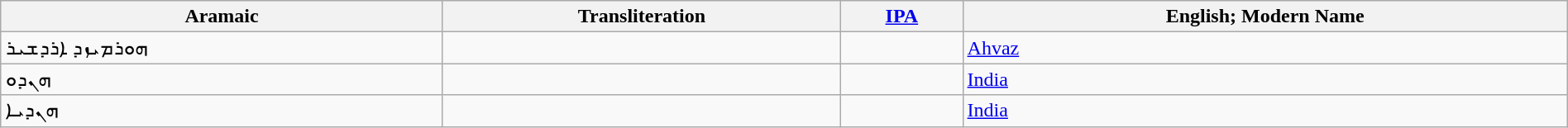<table class="wikitable" width="100%">
<tr>
<th>Aramaic</th>
<th>Transliteration</th>
<th><a href='#'>IPA</a></th>
<th>English; Modern Name</th>
</tr>
<tr>
<td>ܗܘܪܡܝܙܕ ܐܪܕܫܝܪ</td>
<td><em></em></td>
<td></td>
<td><a href='#'>Ahvaz</a></td>
</tr>
<tr>
<td>ܗܢܕܘ</td>
<td><em></em></td>
<td></td>
<td><a href='#'>India</a></td>
</tr>
<tr>
<td>ܗܢܕܝܐ</td>
<td><em></em></td>
<td></td>
<td><a href='#'>India</a></td>
</tr>
</table>
